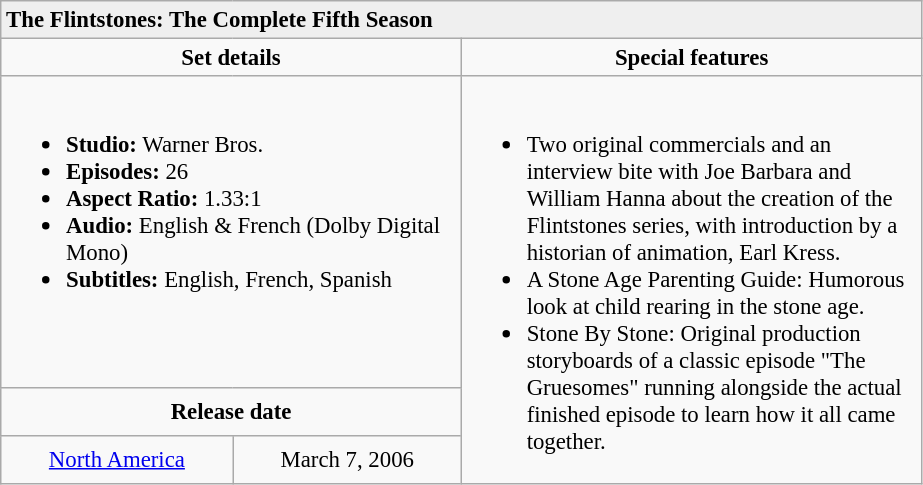<table class="wikitable" style="font-size: 95%;">
<tr style="background:#EFEFEF">
<td colspan="3"><strong>The Flintstones: The Complete Fifth Season</strong></td>
</tr>
<tr style="vertical-align:top; text-align:center;">
<td colspan="2"  style="width:300px;"><strong>Set details</strong></td>
<td style="width:200px; "><strong>Special features</strong></td>
</tr>
<tr valign="top">
<td colspan="2"  style="text-align:left; width:300px;"><br><ul><li><strong>Studio:</strong> Warner Bros.</li><li><strong>Episodes:</strong> 26</li><li><strong>Aspect Ratio:</strong> 1.33:1</li><li><strong>Audio:</strong> English & French (Dolby Digital Mono)</li><li><strong>Subtitles:</strong> English, French, Spanish</li></ul></td>
<td rowspan="3"  style="text-align:left; width:300px;"><br><ul><li>Two original commercials and an interview bite with Joe Barbara and William Hanna about the creation of the Flintstones series, with introduction by a historian of animation, Earl Kress.</li><li>A Stone Age Parenting Guide: Humorous look at child rearing in the stone age.</li><li>Stone By Stone: Original production storyboards of a classic episode "The Gruesomes" running alongside the actual finished episode to learn how it all came together.</li></ul></td>
</tr>
<tr>
<td style="text-align:center;" colspan="2"><strong>Release date</strong></td>
</tr>
<tr>
<td style="text-align:center;"> <a href='#'>North America</a></td>
<td style="text-align:center;">March 7, 2006</td>
</tr>
</table>
